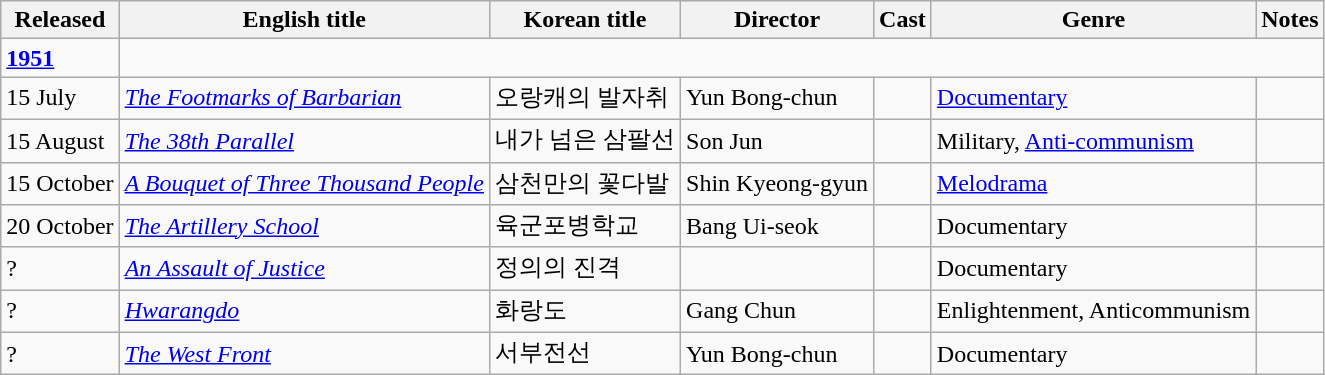<table class="wikitable">
<tr>
<th>Released</th>
<th>English title</th>
<th>Korean title</th>
<th>Director</th>
<th>Cast</th>
<th>Genre</th>
<th>Notes</th>
</tr>
<tr>
<td><strong><a href='#'>1951</a></strong></td>
</tr>
<tr>
<td>15 July</td>
<td><em><a href='#'>The Footmarks of Barbarian</a></em></td>
<td>오랑캐의 발자취</td>
<td>Yun Bong-chun</td>
<td></td>
<td><a href='#'>Documentary</a></td>
<td></td>
</tr>
<tr>
<td>15 August</td>
<td><em><a href='#'>The 38th Parallel</a></em></td>
<td>내가 넘은 삼팔선</td>
<td>Son Jun</td>
<td></td>
<td>Military, <a href='#'>Anti-communism</a></td>
<td></td>
</tr>
<tr>
<td>15 October</td>
<td><em><a href='#'>A Bouquet of Three Thousand People</a></em></td>
<td>삼천만의 꽃다발</td>
<td>Shin Kyeong-gyun</td>
<td></td>
<td><a href='#'>Melodrama</a></td>
<td></td>
</tr>
<tr>
<td>20 October</td>
<td><em><a href='#'>The Artillery School</a></em></td>
<td>육군포병학교</td>
<td>Bang Ui-seok</td>
<td></td>
<td>Documentary</td>
<td></td>
</tr>
<tr>
<td>?</td>
<td><em><a href='#'>An Assault of Justice</a></em></td>
<td>정의의 진격</td>
<td></td>
<td></td>
<td>Documentary</td>
<td></td>
</tr>
<tr>
<td>?</td>
<td><em><a href='#'>Hwarangdo</a></em></td>
<td>화랑도</td>
<td>Gang Chun</td>
<td></td>
<td>Enlightenment, Anticommunism</td>
<td></td>
</tr>
<tr>
<td>?</td>
<td><em><a href='#'>The West Front</a></em></td>
<td>서부전선</td>
<td>Yun Bong-chun</td>
<td></td>
<td>Documentary</td>
<td></td>
</tr>
</table>
